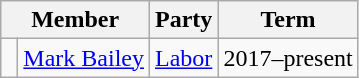<table class="wikitable">
<tr>
<th colspan="2">Member</th>
<th>Party</th>
<th>Term</th>
</tr>
<tr>
<td> </td>
<td><a href='#'>Mark Bailey</a></td>
<td><a href='#'>Labor</a></td>
<td>2017–present</td>
</tr>
</table>
